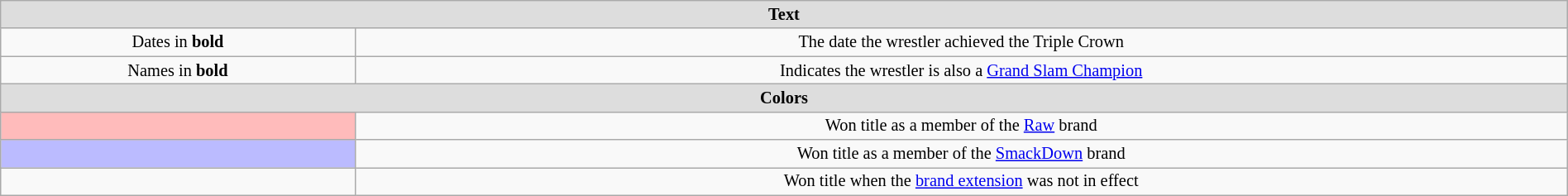<table class="wikitable"  style="width:100%; font-size:85%; text-align:center;">
<tr>
<th style="background:#ddd;" colspan="2">Text</th>
</tr>
<tr>
<td>Dates in <strong>bold</strong></td>
<td>The date the wrestler achieved the Triple Crown</td>
</tr>
<tr>
<td>Names in <strong>bold</strong></td>
<td>Indicates the wrestler is also a <a href='#'>Grand Slam Champion</a></td>
</tr>
<tr>
<th style="background:#ddd;" colspan="2">Colors</th>
</tr>
<tr>
<td style="background:#fbb;"><br></td>
<td>Won title as a member of the <a href='#'>Raw</a> brand</td>
</tr>
<tr>
<td style="background:#bbf;"><br></td>
<td>Won title as a member of the <a href='#'>SmackDown</a> brand</td>
</tr>
<tr>
<td></td>
<td>Won title when the <a href='#'>brand extension</a> was not in effect</td>
</tr>
</table>
